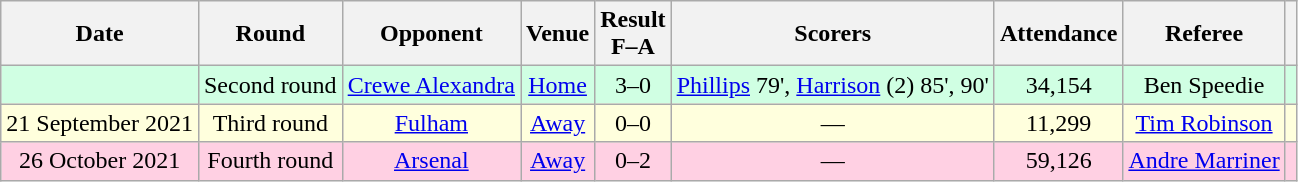<table class="wikitable sortable" style="text-align:center">
<tr>
<th>Date</th>
<th>Round</th>
<th>Opponent</th>
<th>Venue</th>
<th>Result<br>F–A</th>
<th class="unsortable">Scorers</th>
<th>Attendance</th>
<th class="unsortable">Referee</th>
<th></th>
</tr>
<tr bgcolor="#d0ffe3">
<td></td>
<td>Second round</td>
<td><a href='#'>Crewe Alexandra</a></td>
<td><a href='#'>Home</a></td>
<td>3–0</td>
<td><a href='#'>Phillips</a> 79', <a href='#'>Harrison</a> (2) 85', 90'</td>
<td>34,154</td>
<td>Ben Speedie</td>
<td></td>
</tr>
<tr bgcolor="#ffffdd">
<td>21 September 2021</td>
<td>Third round</td>
<td><a href='#'>Fulham</a></td>
<td><a href='#'>Away</a></td>
<td>0–0 </td>
<td>—</td>
<td>11,299</td>
<td><a href='#'>Tim Robinson</a></td>
<td></td>
</tr>
<tr bgcolor="#ffd0e3">
<td>26 October 2021</td>
<td>Fourth round</td>
<td><a href='#'>Arsenal</a></td>
<td><a href='#'>Away</a></td>
<td>0–2</td>
<td>—</td>
<td>59,126</td>
<td><a href='#'>Andre Marriner</a></td>
<td></td>
</tr>
</table>
